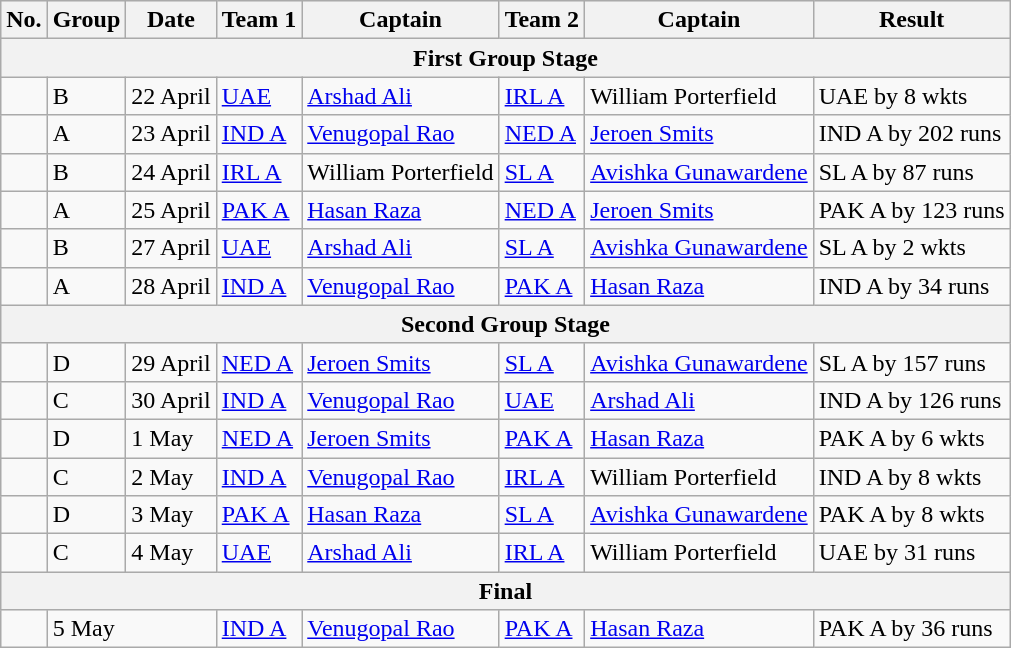<table class="wikitable">
<tr style="background:#efefef;">
<th>No.</th>
<th>Group</th>
<th>Date</th>
<th>Team 1</th>
<th>Captain</th>
<th>Team 2</th>
<th>Captain</th>
<th>Result</th>
</tr>
<tr>
<th colspan="8">First Group Stage</th>
</tr>
<tr>
<td></td>
<td>B</td>
<td>22 April</td>
<td><a href='#'>UAE</a></td>
<td><a href='#'>Arshad Ali</a></td>
<td><a href='#'>IRL A</a></td>
<td>William Porterfield</td>
<td>UAE by 8 wkts</td>
</tr>
<tr>
<td></td>
<td>A</td>
<td>23 April</td>
<td><a href='#'>IND A</a></td>
<td><a href='#'>Venugopal Rao</a></td>
<td><a href='#'>NED A</a></td>
<td><a href='#'>Jeroen Smits</a></td>
<td>IND A by 202 runs</td>
</tr>
<tr>
<td></td>
<td>B</td>
<td>24 April</td>
<td><a href='#'>IRL A</a></td>
<td>William Porterfield</td>
<td><a href='#'>SL A</a></td>
<td><a href='#'>Avishka Gunawardene</a></td>
<td>SL A by 87 runs</td>
</tr>
<tr>
<td></td>
<td>A</td>
<td>25 April</td>
<td><a href='#'>PAK A</a></td>
<td><a href='#'>Hasan Raza</a></td>
<td><a href='#'>NED A</a></td>
<td><a href='#'>Jeroen Smits</a></td>
<td>PAK A by 123 runs</td>
</tr>
<tr>
<td></td>
<td>B</td>
<td>27 April</td>
<td><a href='#'>UAE</a></td>
<td><a href='#'>Arshad Ali</a></td>
<td><a href='#'>SL A</a></td>
<td><a href='#'>Avishka Gunawardene</a></td>
<td>SL A by 2 wkts</td>
</tr>
<tr>
<td></td>
<td>A</td>
<td>28 April</td>
<td><a href='#'>IND A</a></td>
<td><a href='#'>Venugopal Rao</a></td>
<td><a href='#'>PAK A</a></td>
<td><a href='#'>Hasan Raza</a></td>
<td>IND A by 34 runs</td>
</tr>
<tr>
<th colspan="8">Second Group Stage</th>
</tr>
<tr>
<td></td>
<td>D</td>
<td>29 April</td>
<td><a href='#'>NED A</a></td>
<td><a href='#'>Jeroen Smits</a></td>
<td><a href='#'>SL A</a></td>
<td><a href='#'>Avishka Gunawardene</a></td>
<td>SL A by 157 runs</td>
</tr>
<tr>
<td></td>
<td>C</td>
<td>30 April</td>
<td><a href='#'>IND A</a></td>
<td><a href='#'>Venugopal Rao</a></td>
<td><a href='#'>UAE</a></td>
<td><a href='#'>Arshad Ali</a></td>
<td>IND A by 126 runs</td>
</tr>
<tr>
<td></td>
<td>D</td>
<td>1 May</td>
<td><a href='#'>NED A</a></td>
<td><a href='#'>Jeroen Smits</a></td>
<td><a href='#'>PAK A</a></td>
<td><a href='#'>Hasan Raza</a></td>
<td>PAK A by 6 wkts</td>
</tr>
<tr>
<td></td>
<td>C</td>
<td>2 May</td>
<td><a href='#'>IND A</a></td>
<td><a href='#'>Venugopal Rao</a></td>
<td><a href='#'>IRL A</a></td>
<td>William Porterfield</td>
<td>IND A by 8 wkts</td>
</tr>
<tr>
<td></td>
<td>D</td>
<td>3 May</td>
<td><a href='#'>PAK A</a></td>
<td><a href='#'>Hasan Raza</a></td>
<td><a href='#'>SL A</a></td>
<td><a href='#'>Avishka Gunawardene</a></td>
<td>PAK A by 8 wkts</td>
</tr>
<tr>
<td></td>
<td>C</td>
<td>4 May</td>
<td><a href='#'>UAE</a></td>
<td><a href='#'>Arshad Ali</a></td>
<td><a href='#'>IRL A</a></td>
<td>William Porterfield</td>
<td>UAE by 31 runs</td>
</tr>
<tr>
<th colspan="8">Final</th>
</tr>
<tr>
<td></td>
<td colspan=2>5 May</td>
<td><a href='#'>IND A</a></td>
<td><a href='#'>Venugopal Rao</a></td>
<td><a href='#'>PAK A</a></td>
<td><a href='#'>Hasan Raza</a></td>
<td>PAK A by 36 runs</td>
</tr>
</table>
